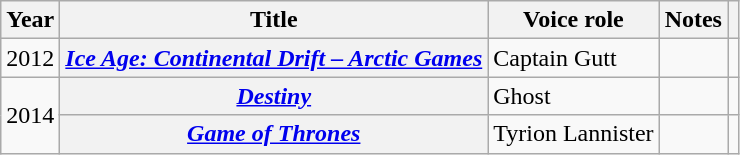<table class="wikitable plainrowheaders sortable">
<tr>
<th scope="col">Year</th>
<th scope="col">Title</th>
<th scope="col">Voice role</th>
<th scope="col" class="unsortable">Notes</th>
<th scope="col" class="unsortable"></th>
</tr>
<tr>
<td>2012</td>
<th scope=row><em><a href='#'>Ice Age: Continental Drift – Arctic Games</a></em></th>
<td>Captain Gutt</td>
<td></td>
<td style="text-align:center;"></td>
</tr>
<tr>
<td rowspan="2">2014</td>
<th scope=row><em><a href='#'>Destiny</a></em></th>
<td>Ghost</td>
<td></td>
<td style="text-align:center;"></td>
</tr>
<tr>
<th scope=row><em><a href='#'>Game of Thrones</a></em></th>
<td>Tyrion Lannister</td>
<td></td>
<td style="text-align:center;"></td>
</tr>
</table>
